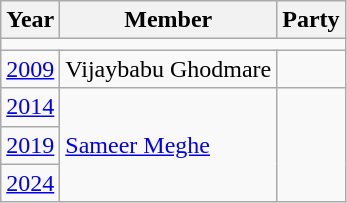<table class="wikitable">
<tr>
<th>Year</th>
<th>Member</th>
<th colspan=2>Party</th>
</tr>
<tr>
<td colspan="4"></td>
</tr>
<tr>
<td><a href='#'>2009</a></td>
<td>Vijaybabu Ghodmare</td>
<td></td>
</tr>
<tr>
<td><a href='#'>2014</a></td>
<td rowspan="3"><a href='#'>Sameer Meghe</a></td>
</tr>
<tr>
<td><a href='#'>2019</a></td>
</tr>
<tr>
<td><a href='#'>2024</a></td>
</tr>
</table>
